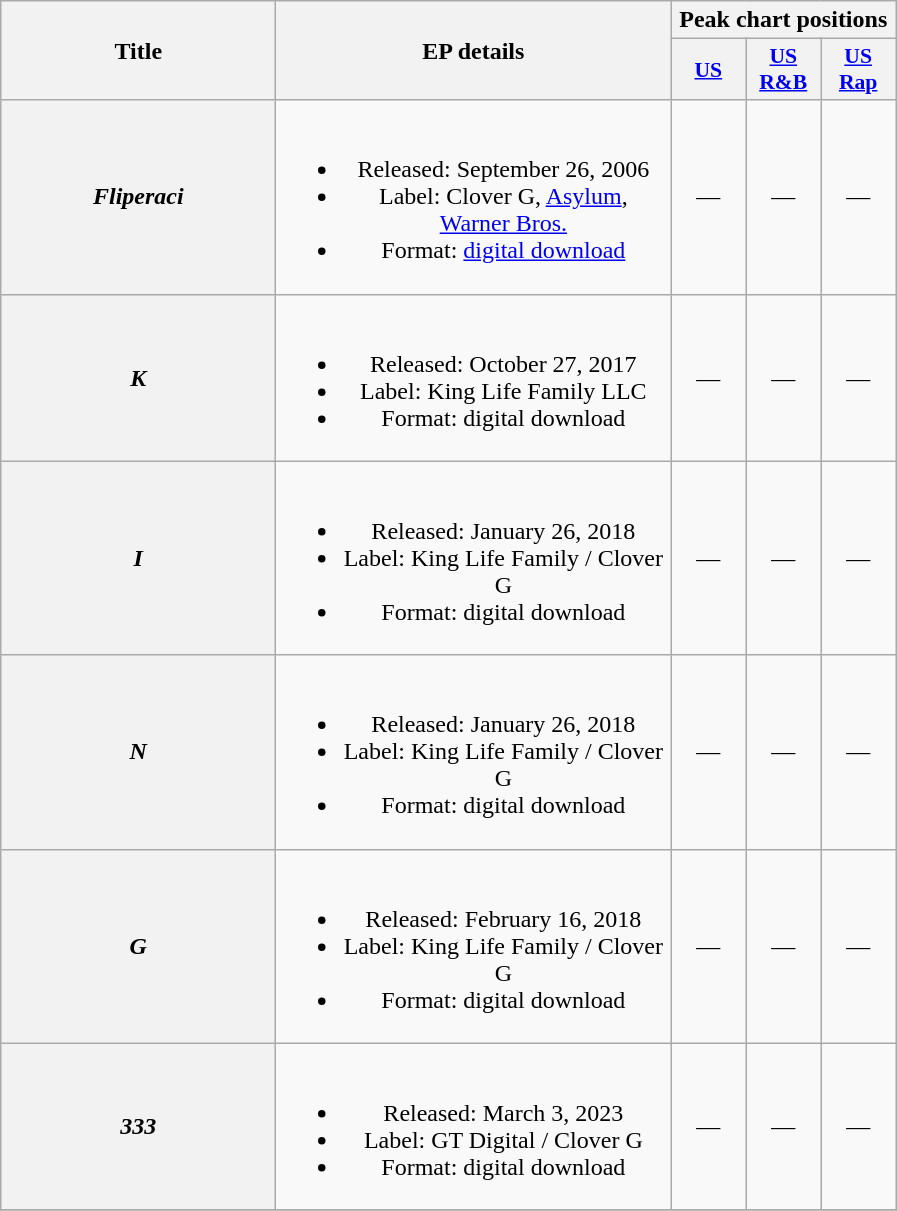<table class="wikitable plainrowheaders" style="text-align:center;">
<tr>
<th scope="col" rowspan="2" style="width:11em;">Title</th>
<th scope="col" rowspan="2" style="width:16em;">EP details</th>
<th scope="col" colspan="3">Peak chart positions</th>
</tr>
<tr>
<th style="width:3em;font-size:90%;"><a href='#'>US</a><br></th>
<th style="width:3em;font-size:90%;"><a href='#'>US R&B</a></th>
<th style="width:3em;font-size:90%;"><a href='#'>US Rap</a></th>
</tr>
<tr>
<th scope="row"><em>Fliperaci</em></th>
<td><br><ul><li>Released: September 26, 2006</li><li>Label: Clover G, <a href='#'>Asylum</a>, <a href='#'>Warner Bros.</a></li><li>Format: <a href='#'>digital download</a></li></ul></td>
<td>—</td>
<td>—</td>
<td>—</td>
</tr>
<tr>
<th scope="row"><em>K</em></th>
<td><br><ul><li>Released: October 27, 2017</li><li>Label: King Life Family LLC</li><li>Format: digital download</li></ul></td>
<td>—</td>
<td>—</td>
<td>—</td>
</tr>
<tr>
<th scope="row"><em>I</em></th>
<td><br><ul><li>Released: January 26, 2018</li><li>Label: King Life Family / Clover G</li><li>Format: digital download</li></ul></td>
<td>—</td>
<td>—</td>
<td>—</td>
</tr>
<tr>
<th scope="row"><em>N</em></th>
<td><br><ul><li>Released: January 26, 2018</li><li>Label: King Life Family / Clover G</li><li>Format: digital download</li></ul></td>
<td>—</td>
<td>—</td>
<td>—</td>
</tr>
<tr>
<th scope="row"><em>G</em></th>
<td><br><ul><li>Released: February 16, 2018</li><li>Label: King Life Family / Clover G</li><li>Format: digital download</li></ul></td>
<td>—</td>
<td>—</td>
<td>—</td>
</tr>
<tr>
<th scope="row"><em>333</em></th>
<td><br><ul><li>Released: March 3, 2023</li><li>Label: GT Digital / Clover G</li><li>Format: digital download</li></ul></td>
<td>—</td>
<td>—</td>
<td>—</td>
</tr>
<tr>
</tr>
</table>
